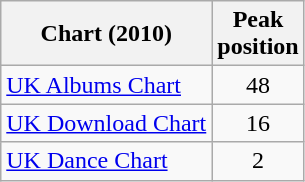<table class="wikitable sortable">
<tr>
<th>Chart (2010)</th>
<th>Peak<br>position</th>
</tr>
<tr>
<td><a href='#'>UK Albums Chart</a></td>
<td style="text-align:center;">48</td>
</tr>
<tr>
<td><a href='#'>UK Download Chart</a></td>
<td style="text-align:center;">16</td>
</tr>
<tr>
<td><a href='#'>UK Dance Chart</a></td>
<td style="text-align:center;">2</td>
</tr>
</table>
